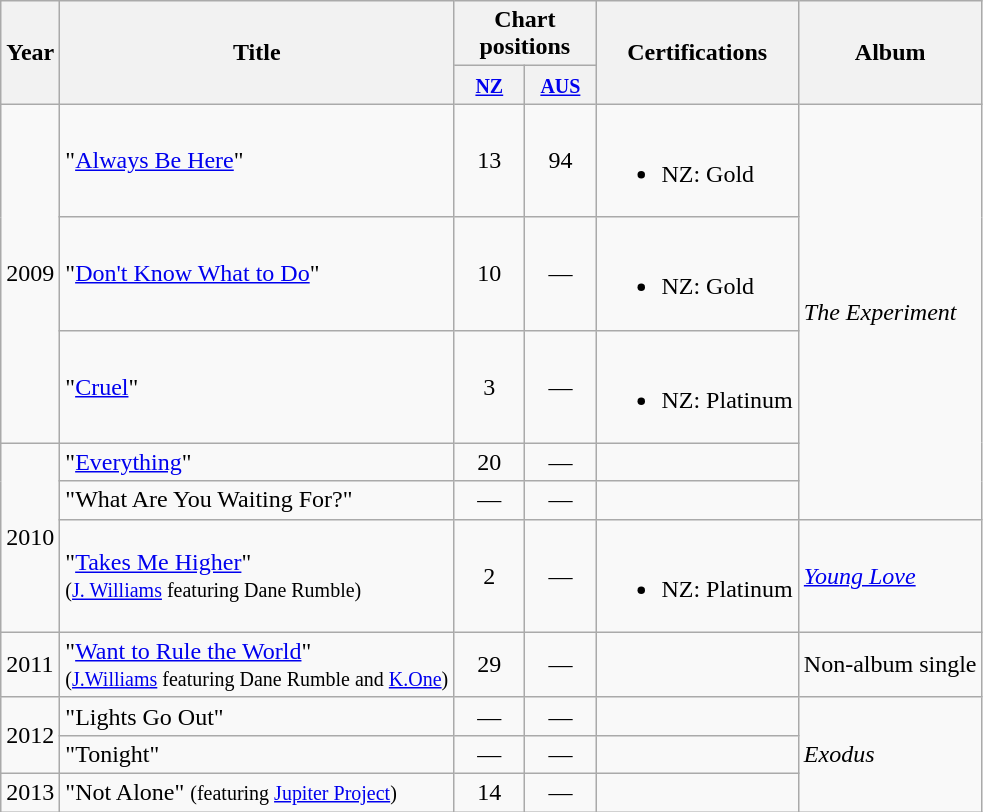<table class="wikitable">
<tr>
<th rowspan="2">Year</th>
<th rowspan="2">Title</th>
<th colspan="2">Chart positions</th>
<th rowspan="2">Certifications</th>
<th rowspan="2">Album</th>
</tr>
<tr>
<th style="width:40px;"><small><a href='#'>NZ</a><br></small></th>
<th style="width:40px;"><small><a href='#'>AUS</a><br></small></th>
</tr>
<tr>
<td rowspan=3>2009</td>
<td>"<a href='#'>Always Be Here</a>"</td>
<td style="text-align:center;">13</td>
<td style="text-align:center;">94</td>
<td><br><ul><li>NZ: Gold</li></ul></td>
<td rowspan=5><em>The Experiment</em></td>
</tr>
<tr>
<td>"<a href='#'>Don't Know What to Do</a>"</td>
<td style="text-align:center;">10</td>
<td style="text-align:center;">—</td>
<td><br><ul><li>NZ: Gold</li></ul></td>
</tr>
<tr>
<td>"<a href='#'>Cruel</a>"</td>
<td style="text-align:center;">3</td>
<td style="text-align:center;">—</td>
<td><br><ul><li>NZ: Platinum</li></ul></td>
</tr>
<tr>
<td rowspan=3>2010</td>
<td>"<a href='#'>Everything</a>"</td>
<td style="text-align:center;">20</td>
<td style="text-align:center;">—</td>
<td></td>
</tr>
<tr>
<td>"What Are You Waiting For?"</td>
<td style="text-align:center;">—</td>
<td style="text-align:center;">—</td>
<td></td>
</tr>
<tr>
<td>"<a href='#'>Takes Me Higher</a>"<br><small>(<a href='#'>J. Williams</a> featuring Dane Rumble)</small></td>
<td style="text-align:center;">2</td>
<td style="text-align:center;">—</td>
<td><br><ul><li>NZ: Platinum</li></ul></td>
<td><em><a href='#'>Young Love</a></em></td>
</tr>
<tr>
<td>2011</td>
<td>"<a href='#'>Want to Rule the World</a>"<br><small>(<a href='#'>J.Williams</a> featuring Dane Rumble and <a href='#'>K.One</a>)</small></td>
<td style="text-align:center;">29</td>
<td style="text-align:center;">—</td>
<td></td>
<td>Non-album single</td>
</tr>
<tr>
<td rowspan=2>2012</td>
<td>"Lights Go Out"</td>
<td style="text-align:center;">—</td>
<td style="text-align:center;">—</td>
<td></td>
<td rowspan=3><em>Exodus</em></td>
</tr>
<tr>
<td>"Tonight"</td>
<td style="text-align:center;">—</td>
<td style="text-align:center;">—</td>
<td></td>
</tr>
<tr>
<td>2013</td>
<td>"Not Alone" <small>(featuring <a href='#'>Jupiter Project</a>)</small></td>
<td style="text-align:center;">14</td>
<td style="text-align:center;">—</td>
<td></td>
</tr>
</table>
